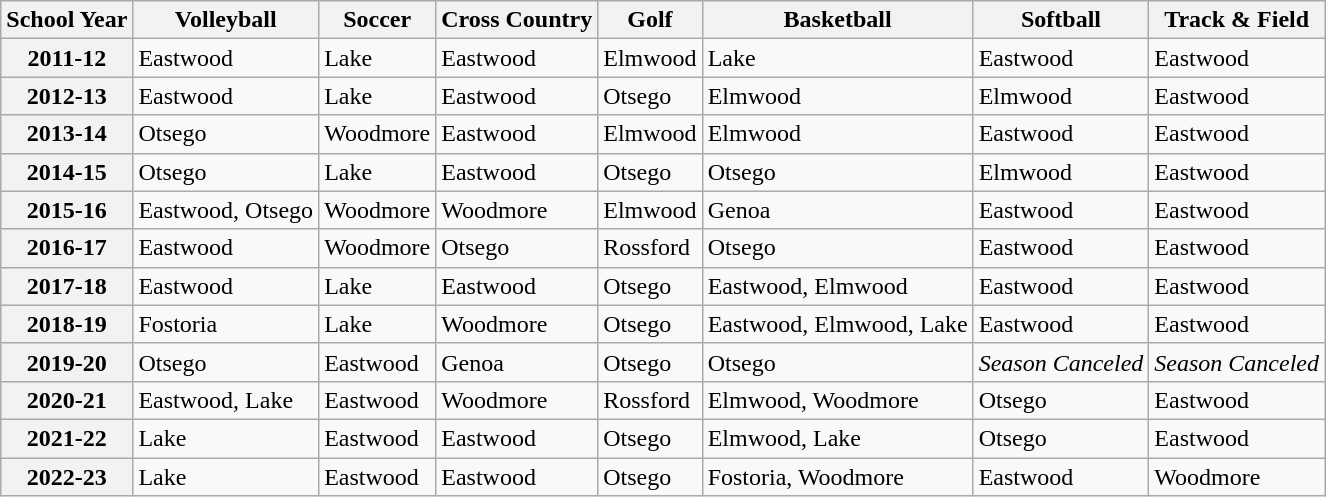<table class="wikitable">
<tr>
<th>School Year</th>
<th>Volleyball</th>
<th>Soccer</th>
<th>Cross Country</th>
<th>Golf</th>
<th>Basketball</th>
<th>Softball</th>
<th>Track & Field</th>
</tr>
<tr>
<th>2011-12</th>
<td>Eastwood</td>
<td>Lake</td>
<td>Eastwood</td>
<td>Elmwood</td>
<td>Lake</td>
<td>Eastwood</td>
<td>Eastwood</td>
</tr>
<tr>
<th>2012-13</th>
<td>Eastwood</td>
<td>Lake</td>
<td>Eastwood</td>
<td>Otsego</td>
<td>Elmwood</td>
<td>Elmwood</td>
<td>Eastwood</td>
</tr>
<tr>
<th>2013-14</th>
<td>Otsego</td>
<td>Woodmore</td>
<td>Eastwood</td>
<td>Elmwood</td>
<td>Elmwood</td>
<td>Eastwood</td>
<td>Eastwood</td>
</tr>
<tr>
<th>2014-15</th>
<td>Otsego</td>
<td>Lake</td>
<td>Eastwood</td>
<td>Otsego</td>
<td>Otsego</td>
<td>Elmwood</td>
<td>Eastwood</td>
</tr>
<tr>
<th>2015-16</th>
<td>Eastwood, Otsego</td>
<td>Woodmore</td>
<td>Woodmore</td>
<td>Elmwood</td>
<td>Genoa</td>
<td>Eastwood</td>
<td>Eastwood</td>
</tr>
<tr>
<th>2016-17</th>
<td>Eastwood</td>
<td>Woodmore</td>
<td>Otsego</td>
<td>Rossford</td>
<td>Otsego</td>
<td>Eastwood</td>
<td>Eastwood</td>
</tr>
<tr>
<th>2017-18</th>
<td>Eastwood</td>
<td>Lake</td>
<td>Eastwood</td>
<td>Otsego</td>
<td>Eastwood, Elmwood</td>
<td>Eastwood</td>
<td>Eastwood</td>
</tr>
<tr>
<th>2018-19</th>
<td>Fostoria</td>
<td>Lake</td>
<td>Woodmore</td>
<td>Otsego</td>
<td>Eastwood, Elmwood, Lake</td>
<td>Eastwood</td>
<td>Eastwood</td>
</tr>
<tr>
<th>2019-20</th>
<td>Otsego</td>
<td>Eastwood</td>
<td>Genoa</td>
<td>Otsego</td>
<td>Otsego</td>
<td><em>Season Canceled</em></td>
<td><em>Season Canceled</em></td>
</tr>
<tr>
<th>2020-21</th>
<td>Eastwood, Lake</td>
<td>Eastwood</td>
<td>Woodmore</td>
<td>Rossford</td>
<td>Elmwood, Woodmore</td>
<td>Otsego</td>
<td>Eastwood</td>
</tr>
<tr>
<th>2021-22</th>
<td>Lake</td>
<td>Eastwood</td>
<td>Eastwood</td>
<td>Otsego</td>
<td>Elmwood, Lake</td>
<td>Otsego</td>
<td>Eastwood</td>
</tr>
<tr>
<th>2022-23</th>
<td>Lake</td>
<td>Eastwood</td>
<td>Eastwood</td>
<td>Otsego</td>
<td>Fostoria, Woodmore</td>
<td>Eastwood</td>
<td>Woodmore</td>
</tr>
</table>
